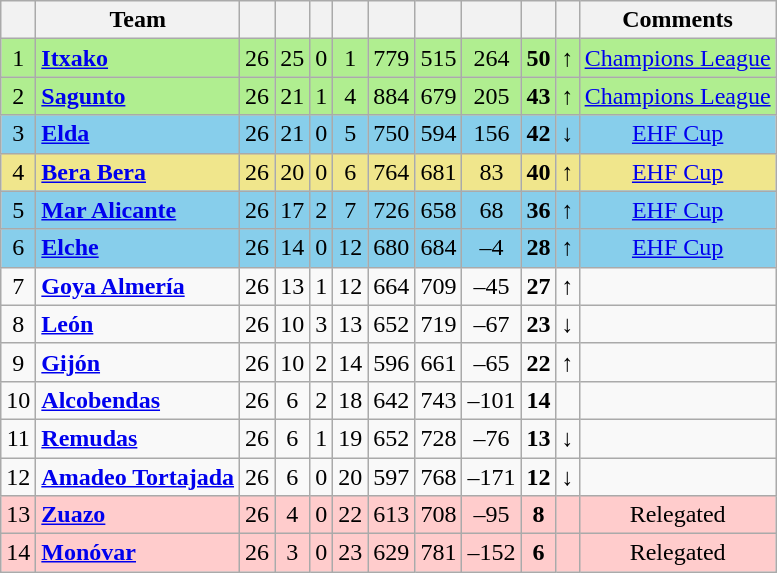<table class="wikitable sortable" style="text-align: center;">
<tr>
<th align="center"></th>
<th align="center">Team</th>
<th align="center"></th>
<th align="center"></th>
<th align="center"></th>
<th align="center"></th>
<th align="center"></th>
<th align="center"></th>
<th align="center"></th>
<th align="center"></th>
<th align="center"></th>
<th align="center">Comments</th>
</tr>
<tr style="background: #B0EE90;">
<td>1</td>
<td align="left"> <strong><a href='#'>Itxako</a></strong></td>
<td>26</td>
<td>25</td>
<td>0</td>
<td>1</td>
<td>779</td>
<td>515</td>
<td>264</td>
<td><strong>50</strong></td>
<td><strong>↑</strong></td>
<td><a href='#'>Champions League</a></td>
</tr>
<tr style="background: #B0EE90;">
<td>2</td>
<td align="left"> <strong><a href='#'>Sagunto</a></strong></td>
<td>26</td>
<td>21</td>
<td>1</td>
<td>4</td>
<td>884</td>
<td>679</td>
<td>205</td>
<td><strong>43</strong></td>
<td><strong>↑</strong></td>
<td><a href='#'>Champions League</a></td>
</tr>
<tr style="background: #87CEEB;">
<td>3</td>
<td align="left"> <strong><a href='#'>Elda</a></strong></td>
<td>26</td>
<td>21</td>
<td>0</td>
<td>5</td>
<td>750</td>
<td>594</td>
<td>156</td>
<td><strong>42</strong></td>
<td><strong>↓</strong></td>
<td><a href='#'>EHF Cup</a></td>
</tr>
<tr style="background: #F0E68C;">
<td>4</td>
<td align="left"> <strong><a href='#'>Bera Bera</a></strong></td>
<td>26</td>
<td>20</td>
<td>0</td>
<td>6</td>
<td>764</td>
<td>681</td>
<td>83</td>
<td><strong>40</strong></td>
<td><strong>↑</strong></td>
<td><a href='#'>EHF Cup</a></td>
</tr>
<tr style="background: #87CEEB;">
<td>5</td>
<td align="left"> <strong><a href='#'>Mar Alicante</a></strong></td>
<td>26</td>
<td>17</td>
<td>2</td>
<td>7</td>
<td>726</td>
<td>658</td>
<td>68</td>
<td><strong>36</strong></td>
<td><strong>↑</strong></td>
<td><a href='#'>EHF Cup</a></td>
</tr>
<tr style="background: #87CEEB;">
<td>6</td>
<td align="left"> <strong><a href='#'>Elche</a></strong></td>
<td>26</td>
<td>14</td>
<td>0</td>
<td>12</td>
<td>680</td>
<td>684</td>
<td>–4</td>
<td><strong>28</strong></td>
<td><strong>↑</strong></td>
<td><a href='#'>EHF Cup</a></td>
</tr>
<tr>
<td>7</td>
<td align="left"> <strong><a href='#'>Goya Almería</a></strong></td>
<td>26</td>
<td>13</td>
<td>1</td>
<td>12</td>
<td>664</td>
<td>709</td>
<td>–45</td>
<td><strong>27</strong></td>
<td><strong>↑</strong></td>
<td></td>
</tr>
<tr>
<td>8</td>
<td align="left"> <strong><a href='#'>León</a></strong></td>
<td>26</td>
<td>10</td>
<td>3</td>
<td>13</td>
<td>652</td>
<td>719</td>
<td>–67</td>
<td><strong>23</strong></td>
<td><strong>↓</strong></td>
<td></td>
</tr>
<tr>
<td>9</td>
<td align="left"> <strong><a href='#'>Gijón</a></strong></td>
<td>26</td>
<td>10</td>
<td>2</td>
<td>14</td>
<td>596</td>
<td>661</td>
<td>–65</td>
<td><strong>22</strong></td>
<td><strong>↑</strong></td>
<td></td>
</tr>
<tr>
<td>10</td>
<td align="left"> <strong><a href='#'>Alcobendas</a></strong></td>
<td>26</td>
<td>6</td>
<td>2</td>
<td>18</td>
<td>642</td>
<td>743</td>
<td>–101</td>
<td><strong>14</strong></td>
<td></td>
<td></td>
</tr>
<tr>
<td>11</td>
<td align="left"> <strong><a href='#'>Remudas</a></strong></td>
<td>26</td>
<td>6</td>
<td>1</td>
<td>19</td>
<td>652</td>
<td>728</td>
<td>–76</td>
<td><strong>13</strong></td>
<td><strong>↓</strong></td>
<td></td>
</tr>
<tr>
<td>12</td>
<td align="left"> <strong><a href='#'>Amadeo Tortajada</a></strong></td>
<td>26</td>
<td>6</td>
<td>0</td>
<td>20</td>
<td>597</td>
<td>768</td>
<td>–171</td>
<td><strong>12</strong></td>
<td><strong>↓</strong></td>
<td></td>
</tr>
<tr bgcolor=FFCCCC>
<td>13</td>
<td align="left"> <strong><a href='#'>Zuazo</a></strong></td>
<td>26</td>
<td>4</td>
<td>0</td>
<td>22</td>
<td>613</td>
<td>708</td>
<td>–95</td>
<td><strong>8</strong></td>
<td></td>
<td>Relegated</td>
</tr>
<tr bgcolor=FFCCCC>
<td>14</td>
<td align="left"> <strong><a href='#'>Monóvar</a></strong></td>
<td>26</td>
<td>3</td>
<td>0</td>
<td>23</td>
<td>629</td>
<td>781</td>
<td>–152</td>
<td><strong>6</strong></td>
<td></td>
<td>Relegated</td>
</tr>
</table>
